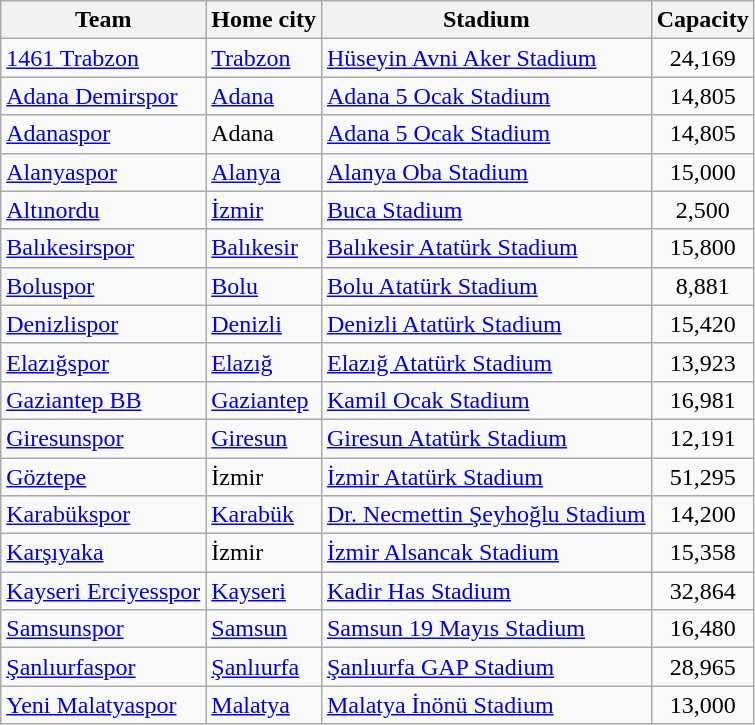<table class="wikitable sortable" style="text-align: left;">
<tr>
<th>Team</th>
<th>Home city</th>
<th>Stadium</th>
<th>Capacity</th>
</tr>
<tr>
<td><a href='#'>1461 Trabzon</a></td>
<td><a href='#'>Trabzon</a></td>
<td><a href='#'>Hüseyin Avni Aker Stadium</a></td>
<td align=center>24,169</td>
</tr>
<tr>
<td><a href='#'>Adana Demirspor</a></td>
<td><a href='#'>Adana</a></td>
<td><a href='#'>Adana 5 Ocak Stadium</a></td>
<td align=center>14,805</td>
</tr>
<tr>
<td><a href='#'>Adanaspor</a></td>
<td>Adana</td>
<td><a href='#'>Adana 5 Ocak Stadium</a></td>
<td align=center>14,805</td>
</tr>
<tr>
<td><a href='#'>Alanyaspor</a></td>
<td><a href='#'>Alanya</a></td>
<td><a href='#'>Alanya Oba Stadium</a></td>
<td align=center>15,000</td>
</tr>
<tr>
<td><a href='#'>Altınordu</a></td>
<td><a href='#'>İzmir</a></td>
<td><a href='#'>Buca Stadium</a></td>
<td align=center>2,500</td>
</tr>
<tr>
<td><a href='#'>Balıkesirspor</a></td>
<td><a href='#'>Balıkesir</a></td>
<td><a href='#'>Balıkesir Atatürk Stadium</a></td>
<td align=center>15,800</td>
</tr>
<tr>
<td><a href='#'>Boluspor</a></td>
<td><a href='#'>Bolu</a></td>
<td><a href='#'>Bolu Atatürk Stadium</a></td>
<td align=center>8,881</td>
</tr>
<tr>
<td><a href='#'>Denizlispor</a></td>
<td><a href='#'>Denizli</a></td>
<td><a href='#'>Denizli Atatürk Stadium</a></td>
<td align=center>15,420</td>
</tr>
<tr>
<td><a href='#'>Elazığspor</a></td>
<td><a href='#'>Elazığ</a></td>
<td><a href='#'>Elazığ Atatürk Stadium</a></td>
<td align=center>13,923</td>
</tr>
<tr>
<td><a href='#'>Gaziantep BB</a></td>
<td><a href='#'>Gaziantep</a></td>
<td><a href='#'>Kamil Ocak Stadium</a></td>
<td align=center>16,981</td>
</tr>
<tr>
<td><a href='#'>Giresunspor</a></td>
<td><a href='#'>Giresun</a></td>
<td><a href='#'>Giresun Atatürk Stadium</a></td>
<td align=center>12,191</td>
</tr>
<tr>
<td><a href='#'>Göztepe</a></td>
<td>İzmir</td>
<td><a href='#'>İzmir Atatürk Stadium</a></td>
<td align=center>51,295</td>
</tr>
<tr>
<td><a href='#'>Karabükspor</a></td>
<td><a href='#'>Karabük</a></td>
<td><a href='#'>Dr. Necmettin Şeyhoğlu Stadium</a></td>
<td align=center>14,200</td>
</tr>
<tr>
<td><a href='#'>Karşıyaka</a></td>
<td>İzmir</td>
<td><a href='#'>İzmir Alsancak Stadium</a></td>
<td align=center>15,358</td>
</tr>
<tr>
<td><a href='#'>Kayseri Erciyesspor</a></td>
<td><a href='#'>Kayseri</a></td>
<td><a href='#'>Kadir Has Stadium</a></td>
<td align=center>32,864</td>
</tr>
<tr>
<td><a href='#'>Samsunspor</a></td>
<td><a href='#'>Samsun</a></td>
<td><a href='#'>Samsun 19 Mayıs Stadium</a></td>
<td align=center>16,480</td>
</tr>
<tr>
<td><a href='#'>Şanlıurfaspor</a></td>
<td><a href='#'>Şanlıurfa</a></td>
<td><a href='#'>Şanlıurfa GAP Stadium</a></td>
<td align=center>28,965</td>
</tr>
<tr>
<td><a href='#'>Yeni Malatyaspor</a></td>
<td><a href='#'>Malatya</a></td>
<td><a href='#'>Malatya İnönü Stadium</a></td>
<td align=center>13,000</td>
</tr>
</table>
